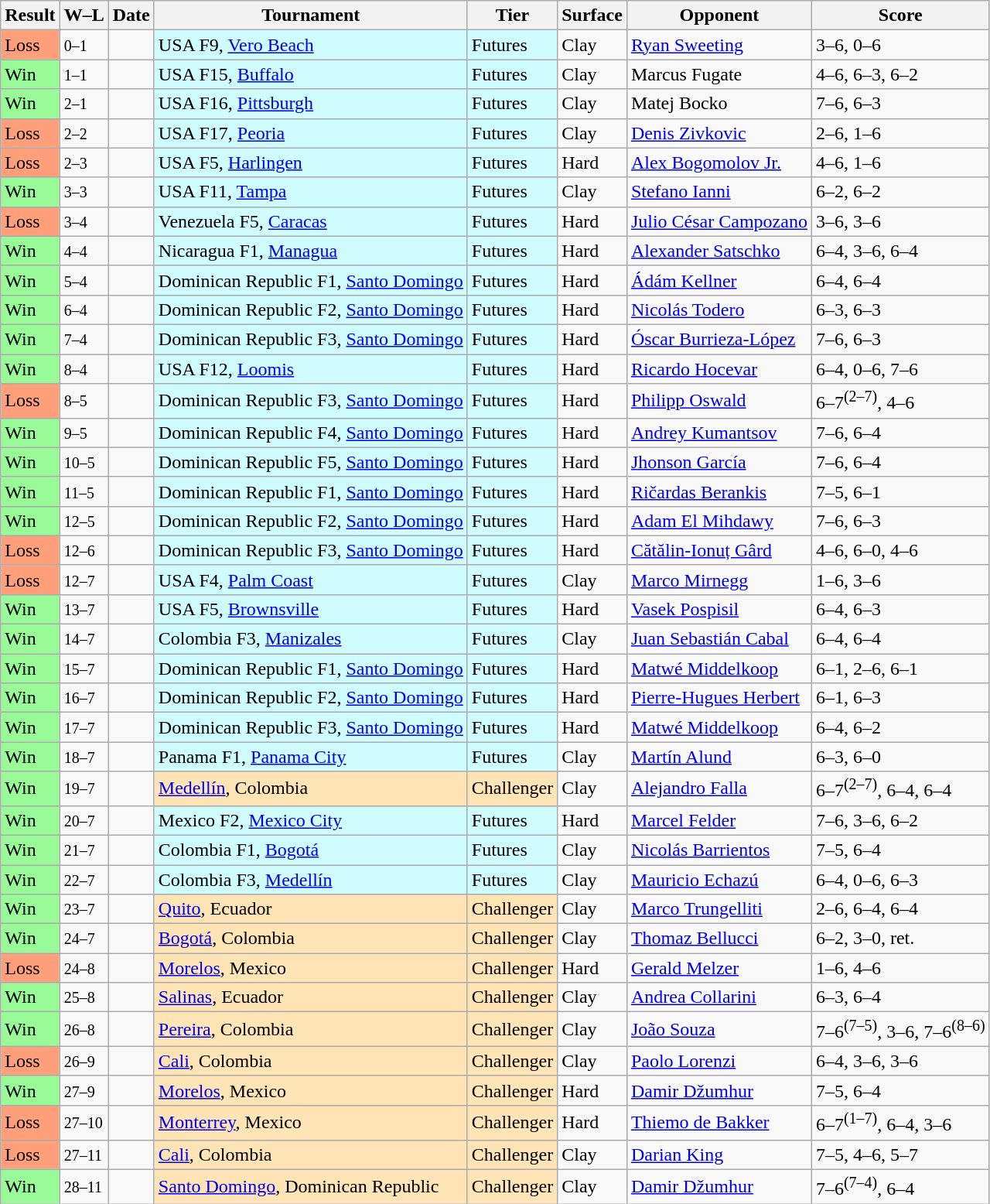<table class="sortable wikitable">
<tr>
<th>Result</th>
<th class="unsortable">W–L</th>
<th>Date</th>
<th>Tournament</th>
<th>Tier</th>
<th>Surface</th>
<th>Opponent</th>
<th class="unsortable">Score</th>
</tr>
<tr>
<td bgcolor=FFA07A>Loss</td>
<td><small>0–1</small></td>
<td></td>
<td style="background:#cffcff;">USA F9, <a href='#'>Vero Beach</a></td>
<td style="background:#cffcff;">Futures</td>
<td>Clay</td>
<td> <a href='#'>Ryan Sweeting</a></td>
<td>3–6, 0–6</td>
</tr>
<tr>
<td bgcolor=98FB98>Win</td>
<td><small>1–1</small></td>
<td></td>
<td style="background:#cffcff;">USA F15, <a href='#'>Buffalo</a></td>
<td style="background:#cffcff;">Futures</td>
<td>Clay</td>
<td> Marcus Fugate</td>
<td>4–6, 6–3, 6–2</td>
</tr>
<tr>
<td bgcolor=98FB98>Win</td>
<td><small>2–1</small></td>
<td></td>
<td style="background:#cffcff;">USA F16, <a href='#'>Pittsburgh</a></td>
<td style="background:#cffcff;">Futures</td>
<td>Clay</td>
<td> Matej Bocko</td>
<td>7–6, 6–3</td>
</tr>
<tr>
<td bgcolor=FFA07A>Loss</td>
<td><small>2–2</small></td>
<td></td>
<td style="background:#cffcff;">USA F17, <a href='#'>Peoria</a></td>
<td style="background:#cffcff;">Futures</td>
<td>Clay</td>
<td> <a href='#'>Denis Zivkovic</a></td>
<td>2–6, 1–6</td>
</tr>
<tr>
<td bgcolor=FFA07A>Loss</td>
<td><small>2–3</small></td>
<td></td>
<td style="background:#cffcff;">USA F5, <a href='#'>Harlingen</a></td>
<td style="background:#cffcff;">Futures</td>
<td>Hard</td>
<td> <a href='#'>Alex Bogomolov Jr.</a></td>
<td>4–6, 1–6</td>
</tr>
<tr>
<td bgcolor=98FB98>Win</td>
<td><small>3–3</small></td>
<td></td>
<td style="background:#cffcff;">USA F11, <a href='#'>Tampa</a></td>
<td style="background:#cffcff;">Futures</td>
<td>Clay</td>
<td> <a href='#'>Stefano Ianni</a></td>
<td>6–2, 6–2</td>
</tr>
<tr>
<td bgcolor=FFA07A>Loss</td>
<td><small>3–4</small></td>
<td></td>
<td style="background:#cffcff;">Venezuela F5, <a href='#'>Caracas</a></td>
<td style="background:#cffcff;">Futures</td>
<td>Hard</td>
<td> <a href='#'>Julio César Campozano</a></td>
<td>3–6, 3–6</td>
</tr>
<tr>
<td bgcolor=98FB98>Win</td>
<td><small>4–4</small></td>
<td></td>
<td style="background:#cffcff;">Nicaragua F1, <a href='#'>Managua</a></td>
<td style="background:#cffcff;">Futures</td>
<td>Hard</td>
<td> <a href='#'>Alexander Satschko</a></td>
<td>6–4, 3–6, 6–4</td>
</tr>
<tr>
<td bgcolor=98FB98>Win</td>
<td><small>5–4</small></td>
<td></td>
<td style="background:#cffcff;">Dominican Republic F1, <a href='#'>Santo Domingo</a></td>
<td style="background:#cffcff;">Futures</td>
<td>Hard</td>
<td> <a href='#'>Ádám Kellner</a></td>
<td>6–4, 6–4</td>
</tr>
<tr>
<td bgcolor=98FB98>Win</td>
<td><small>6–4</small></td>
<td></td>
<td style="background:#cffcff;">Dominican Republic F2, <a href='#'>Santo Domingo</a></td>
<td style="background:#cffcff;">Futures</td>
<td>Hard</td>
<td> <a href='#'>Nicolás Todero</a></td>
<td>6–3, 6–3</td>
</tr>
<tr>
<td bgcolor=98FB98>Win</td>
<td><small>7–4</small></td>
<td></td>
<td style="background:#cffcff;">Dominican Republic F3, <a href='#'>Santo Domingo</a></td>
<td style="background:#cffcff;">Futures</td>
<td>Hard</td>
<td> <a href='#'>Óscar Burrieza-López</a></td>
<td>7–6, 6–3</td>
</tr>
<tr>
<td bgcolor=98FB98>Win</td>
<td><small>8–4</small></td>
<td></td>
<td style="background:#cffcff;">USA F12, <a href='#'>Loomis</a></td>
<td style="background:#cffcff;">Futures</td>
<td>Hard</td>
<td> <a href='#'>Ricardo Hocevar</a></td>
<td>6–4, 0–6, 7–6</td>
</tr>
<tr>
<td bgcolor=FFA07A>Loss</td>
<td><small>8–5</small></td>
<td></td>
<td style="background:#cffcff;">Dominican Republic F3, <a href='#'>Santo Domingo</a></td>
<td style="background:#cffcff;">Futures</td>
<td>Hard</td>
<td> <a href='#'>Philipp Oswald</a></td>
<td>6–7<sup>(2–7)</sup>, 4–6</td>
</tr>
<tr>
<td bgcolor=98FB98>Win</td>
<td><small>9–5</small></td>
<td></td>
<td style="background:#cffcff;">Dominican Republic F4, <a href='#'>Santo Domingo</a></td>
<td style="background:#cffcff;">Futures</td>
<td>Hard</td>
<td> <a href='#'>Andrey Kumantsov</a></td>
<td>7–6, 6–4</td>
</tr>
<tr>
<td bgcolor=98FB98>Win</td>
<td><small>10–5</small></td>
<td></td>
<td style="background:#cffcff;">Dominican Republic F5, <a href='#'>Santo Domingo</a></td>
<td style="background:#cffcff;">Futures</td>
<td>Hard</td>
<td> <a href='#'>Jhonson García</a></td>
<td>7–6, 6–4</td>
</tr>
<tr>
<td bgcolor=98FB98>Win</td>
<td><small>11–5</small></td>
<td></td>
<td style="background:#cffcff;">Dominican Republic F1, <a href='#'>Santo Domingo</a></td>
<td style="background:#cffcff;">Futures</td>
<td>Hard</td>
<td> <a href='#'>Ričardas Berankis</a></td>
<td>7–5, 6–1</td>
</tr>
<tr>
<td bgcolor=98FB98>Win</td>
<td><small>12–5</small></td>
<td></td>
<td style="background:#cffcff;">Dominican Republic F2, <a href='#'>Santo Domingo</a></td>
<td style="background:#cffcff;">Futures</td>
<td>Hard</td>
<td> <a href='#'>Adam El Mihdawy</a></td>
<td>7–6, 6–3</td>
</tr>
<tr>
<td bgcolor=FFA07A>Loss</td>
<td><small>12–6</small></td>
<td></td>
<td style="background:#cffcff;">Dominican Republic F3, <a href='#'>Santo Domingo</a></td>
<td style="background:#cffcff;">Futures</td>
<td>Hard</td>
<td> <a href='#'>Cătălin-Ionuț Gârd</a></td>
<td>4–6, 6–0, 4–6</td>
</tr>
<tr>
<td bgcolor=FFA07A>Loss</td>
<td><small>12–7</small></td>
<td></td>
<td style="background:#cffcff;">USA F4, <a href='#'>Palm Coast</a></td>
<td style="background:#cffcff;">Futures</td>
<td>Clay</td>
<td> <a href='#'>Marco Mirnegg</a></td>
<td>1–6, 3–6</td>
</tr>
<tr>
<td bgcolor=98FB98>Win</td>
<td><small>13–7</small></td>
<td></td>
<td style="background:#cffcff;">USA F5, <a href='#'>Brownsville</a></td>
<td style="background:#cffcff;">Futures</td>
<td>Hard</td>
<td> <a href='#'>Vasek Pospisil</a></td>
<td>6–4, 6–3</td>
</tr>
<tr>
<td bgcolor=98FB98>Win</td>
<td><small>14–7</small></td>
<td></td>
<td style="background:#cffcff;">Colombia F3, <a href='#'>Manizales</a></td>
<td style="background:#cffcff;">Futures</td>
<td>Clay</td>
<td> <a href='#'>Juan Sebastián Cabal</a></td>
<td>6–4, 6–4</td>
</tr>
<tr>
<td bgcolor=98FB98>Win</td>
<td><small>15–7</small></td>
<td></td>
<td style="background:#cffcff;">Dominican Republic F1, <a href='#'>Santo Domingo</a></td>
<td style="background:#cffcff;">Futures</td>
<td>Hard</td>
<td> <a href='#'>Matwé Middelkoop</a></td>
<td>6–1, 2–6, 6–1</td>
</tr>
<tr>
<td bgcolor=98FB98>Win</td>
<td><small>16–7</small></td>
<td></td>
<td style="background:#cffcff;">Dominican Republic F2, <a href='#'>Santo Domingo</a></td>
<td style="background:#cffcff;">Futures</td>
<td>Hard</td>
<td> <a href='#'>Pierre-Hugues Herbert</a></td>
<td>6–1, 6–3</td>
</tr>
<tr>
<td bgcolor=98FB98>Win</td>
<td><small>17–7</small></td>
<td></td>
<td style="background:#cffcff;">Dominican Republic F3, <a href='#'>Santo Domingo</a></td>
<td style="background:#cffcff;">Futures</td>
<td>Hard</td>
<td> <a href='#'>Matwé Middelkoop</a></td>
<td>6–4, 6–2</td>
</tr>
<tr>
<td bgcolor=98FB98>Win</td>
<td><small>18–7</small></td>
<td></td>
<td style="background:#cffcff;">Panama F1, <a href='#'>Panama City</a></td>
<td style="background:#cffcff;">Futures</td>
<td>Clay</td>
<td> <a href='#'>Martín Alund</a></td>
<td>6–3, 6–0</td>
</tr>
<tr>
<td bgcolor=98FB98>Win</td>
<td><small>19–7</small></td>
<td></td>
<td style="background:moccasin;"><a href='#'>Medellín</a>, Colombia</td>
<td style="background:moccasin;">Challenger</td>
<td>Clay</td>
<td> <a href='#'>Alejandro Falla</a></td>
<td>6–7<sup>(2–7)</sup>, 6–4, 6–4</td>
</tr>
<tr>
<td bgcolor=98FB98>Win</td>
<td><small>20–7</small></td>
<td></td>
<td style="background:#cffcff;">Mexico F2, <a href='#'>Mexico City</a></td>
<td style="background:#cffcff;">Futures</td>
<td>Hard</td>
<td> <a href='#'>Marcel Felder</a></td>
<td>7–6, 3–6, 6–2</td>
</tr>
<tr>
<td bgcolor=98FB98>Win</td>
<td><small>21–7</small></td>
<td></td>
<td style="background:#cffcff;">Colombia F1, <a href='#'>Bogotá</a></td>
<td style="background:#cffcff;">Futures</td>
<td>Clay</td>
<td> <a href='#'>Nicolás Barrientos</a></td>
<td>7–5, 6–4</td>
</tr>
<tr>
<td bgcolor=98FB98>Win</td>
<td><small>22–7</small></td>
<td></td>
<td style="background:#cffcff;">Colombia F3, <a href='#'>Medellín</a></td>
<td style="background:#cffcff;">Futures</td>
<td>Clay</td>
<td> <a href='#'>Mauricio Echazú</a></td>
<td>6–4, 0–6, 6–3</td>
</tr>
<tr>
<td bgcolor=98FB98>Win</td>
<td><small>23–7</small></td>
<td></td>
<td style="background:moccasin;"><a href='#'>Quito</a>, Ecuador</td>
<td style="background:moccasin;">Challenger</td>
<td>Clay</td>
<td> <a href='#'>Marco Trungelliti</a></td>
<td>2–6, 6–4, 6–4</td>
</tr>
<tr>
<td bgcolor=98FB98>Win</td>
<td><small>24–7</small></td>
<td></td>
<td style="background:moccasin;"><a href='#'>Bogotá</a>, Colombia</td>
<td style="background:moccasin;">Challenger</td>
<td>Clay</td>
<td> <a href='#'>Thomaz Bellucci</a></td>
<td>6–2, 3–0, ret.</td>
</tr>
<tr>
<td bgcolor=FFA07A>Loss</td>
<td><small>24–8</small></td>
<td></td>
<td style="background:moccasin;"><a href='#'>Morelos</a>, Mexico</td>
<td style="background:moccasin;">Challenger</td>
<td>Hard</td>
<td> <a href='#'>Gerald Melzer</a></td>
<td>1–6, 4–6</td>
</tr>
<tr>
<td bgcolor=98FB98>Win</td>
<td><small>25–8</small></td>
<td></td>
<td style="background:moccasin;"><a href='#'>Salinas</a>, Ecuador</td>
<td style="background:moccasin;">Challenger</td>
<td>Clay</td>
<td> <a href='#'>Andrea Collarini</a></td>
<td>6–3, 6–4</td>
</tr>
<tr>
<td bgcolor=98FB98>Win</td>
<td><small>26–8</small></td>
<td></td>
<td style="background:moccasin;"><a href='#'>Pereira</a>, Colombia</td>
<td style="background:moccasin;">Challenger</td>
<td>Clay</td>
<td> <a href='#'>João Souza</a></td>
<td>7–6<sup>(7–5)</sup>, 3–6, 7–6<sup>(8–6)</sup></td>
</tr>
<tr>
<td bgcolor=FFA07A>Loss</td>
<td><small>26–9</small></td>
<td></td>
<td style="background:moccasin;"><a href='#'>Cali</a>, Colombia</td>
<td style="background:moccasin;">Challenger</td>
<td>Clay</td>
<td> <a href='#'>Paolo Lorenzi</a></td>
<td>6–4, 3–6, 3–6</td>
</tr>
<tr>
<td bgcolor=98FB98>Win</td>
<td><small>27–9</small></td>
<td></td>
<td style="background:moccasin;"><a href='#'>Morelos</a>, Mexico</td>
<td style="background:moccasin;">Challenger</td>
<td>Hard</td>
<td> <a href='#'>Damir Džumhur</a></td>
<td>7–5, 6–4</td>
</tr>
<tr>
<td bgcolor=FFA07A>Loss</td>
<td><small>27–10</small></td>
<td></td>
<td style="background:moccasin;"><a href='#'>Monterrey</a>, Mexico</td>
<td style="background:moccasin;">Challenger</td>
<td>Hard</td>
<td> <a href='#'>Thiemo de Bakker</a></td>
<td>6–7<sup>(1–7)</sup>, 6–4, 3–6</td>
</tr>
<tr>
<td bgcolor=FFA07A>Loss</td>
<td><small>27–11</small></td>
<td></td>
<td style="background:moccasin;"><a href='#'>Cali</a>, Colombia</td>
<td style="background:moccasin;">Challenger</td>
<td>Clay</td>
<td> <a href='#'>Darian King</a></td>
<td>7–5, 4–6, 5–7</td>
</tr>
<tr>
<td bgcolor=98FB98>Win</td>
<td><small>28–11</small></td>
<td></td>
<td style="background:moccasin;"><a href='#'>Santo Domingo</a>, Dominican Republic</td>
<td style="background:moccasin;">Challenger</td>
<td>Clay</td>
<td> <a href='#'>Damir Džumhur</a></td>
<td>7–6<sup>(7–4)</sup>, 6–4</td>
</tr>
</table>
